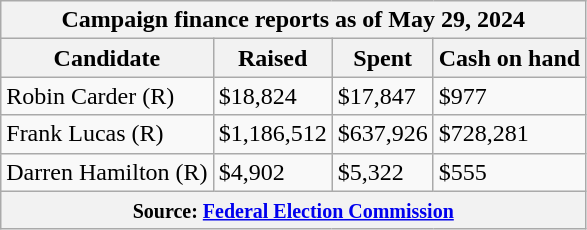<table class="wikitable sortable">
<tr>
<th colspan=4>Campaign finance reports as of May 29, 2024</th>
</tr>
<tr style="text-align:center;">
<th>Candidate</th>
<th>Raised</th>
<th>Spent</th>
<th>Cash on hand</th>
</tr>
<tr>
<td>Robin Carder (R)</td>
<td>$18,824</td>
<td>$17,847</td>
<td>$977</td>
</tr>
<tr>
<td>Frank Lucas (R)</td>
<td>$1,186,512</td>
<td>$637,926</td>
<td>$728,281</td>
</tr>
<tr>
<td>Darren Hamilton (R)</td>
<td>$4,902</td>
<td>$5,322</td>
<td>$555</td>
</tr>
<tr>
<th colspan="4"><small>Source: <a href='#'>Federal Election Commission</a></small></th>
</tr>
</table>
